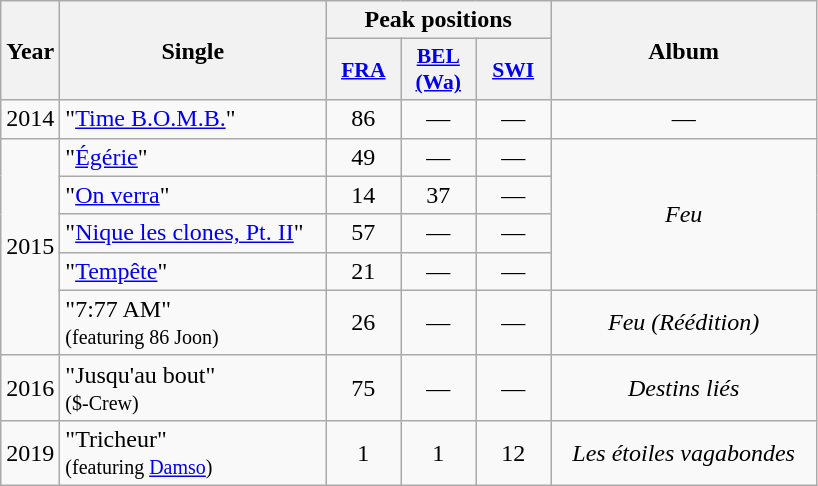<table class="wikitable">
<tr>
<th align="center" rowspan="2" width="10">Year</th>
<th align="center" rowspan="2" width="170">Single</th>
<th align="center" colspan="3" width="20">Peak positions</th>
<th align="center" rowspan="2" width="170">Album</th>
</tr>
<tr>
<th scope="col" style="width:3em;font-size:90%;"><a href='#'>FRA</a><br></th>
<th scope="col" style="width:3em;font-size:90%;"><a href='#'>BEL<br>(Wa)</a><br></th>
<th scope="col" style="width:3em;font-size:90%;"><a href='#'>SWI</a><br></th>
</tr>
<tr>
<td style="text-align:center;">2014</td>
<td>"<a href='#'>Time B.O.M.B.</a>"</td>
<td style="text-align:center;">86</td>
<td style="text-align:center;">—</td>
<td style="text-align:center;">—</td>
<td style="text-align:center;">—</td>
</tr>
<tr>
<td style="text-align:center;" rowspan=5>2015</td>
<td>"<a href='#'>Égérie</a>"</td>
<td style="text-align:center;">49</td>
<td style="text-align:center;">—</td>
<td style="text-align:center;">—</td>
<td style="text-align:center;" rowspan=4><em>Feu</em></td>
</tr>
<tr>
<td>"<a href='#'>On verra</a>"</td>
<td style="text-align:center;">14</td>
<td style="text-align:center;">37</td>
<td style="text-align:center;">—</td>
</tr>
<tr>
<td>"<a href='#'>Nique les clones, Pt. II</a>"</td>
<td style="text-align:center;">57</td>
<td style="text-align:center;">—</td>
<td style="text-align:center;">—</td>
</tr>
<tr>
<td>"<a href='#'>Tempête</a>"</td>
<td style="text-align:center;">21</td>
<td style="text-align:center;">—</td>
<td style="text-align:center;">—</td>
</tr>
<tr>
<td>"7:77 AM"<br><small>(featuring 86 Joon)</small></td>
<td style="text-align:center;">26</td>
<td style="text-align:center;">—</td>
<td style="text-align:center;">—</td>
<td style="text-align:center;"><em>Feu (Réédition)</em></td>
</tr>
<tr>
<td style="text-align:center;">2016</td>
<td>"Jusqu'au bout"<br><small>($-Crew)</small></td>
<td style="text-align:center;">75</td>
<td style="text-align:center;">—</td>
<td style="text-align:center;">—</td>
<td style="text-align:center;"><em>Destins liés</em></td>
</tr>
<tr>
<td style="text-align:center;">2019</td>
<td>"Tricheur"<br><small>(featuring <a href='#'>Damso</a>)</small></td>
<td style="text-align:center;">1<br></td>
<td style="text-align:center;">1</td>
<td style="text-align:center;">12</td>
<td style="text-align:center;"><em>Les étoiles vagabondes</em></td>
</tr>
</table>
